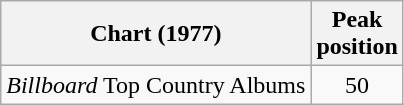<table class="wikitable">
<tr>
<th>Chart (1977)</th>
<th>Peak<br>position</th>
</tr>
<tr>
<td><em>Billboard</em> Top Country Albums</td>
<td align="center">50</td>
</tr>
</table>
